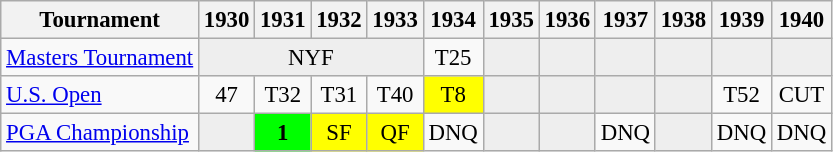<table class="wikitable" style="font-size:95%;text-align:center;">
<tr>
<th>Tournament</th>
<th>1930</th>
<th>1931</th>
<th>1932</th>
<th>1933</th>
<th>1934</th>
<th>1935</th>
<th>1936</th>
<th>1937</th>
<th>1938</th>
<th>1939</th>
<th>1940</th>
</tr>
<tr>
<td align=left><a href='#'>Masters Tournament</a></td>
<td colspan=4 style="background:#eeeeee;">NYF<br></td>
<td>T25</td>
<td style="background:#eeeeee;"></td>
<td style="background:#eeeeee;"></td>
<td style="background:#eeeeee;"></td>
<td style="background:#eeeeee;"></td>
<td style="background:#eeeeee;"></td>
<td style="background:#eeeeee;"></td>
</tr>
<tr>
<td align=left><a href='#'>U.S. Open</a></td>
<td>47</td>
<td>T32</td>
<td>T31</td>
<td>T40</td>
<td style="background:yellow;">T8</td>
<td style="background:#eeeeee;"></td>
<td style="background:#eeeeee;"></td>
<td style="background:#eeeeee;"></td>
<td style="background:#eeeeee;"></td>
<td>T52</td>
<td>CUT</td>
</tr>
<tr>
<td align=left><a href='#'>PGA Championship</a></td>
<td style="background:#eeeeee;"></td>
<td style="background:lime;"><strong>1</strong></td>
<td style="background:yellow;">SF</td>
<td style="background:yellow;">QF</td>
<td>DNQ </td>
<td style="background:#eeeeee;"></td>
<td style="background:#eeeeee;"></td>
<td>DNQ </td>
<td style="background:#eeeeee;"></td>
<td>DNQ</td>
<td>DNQ</td>
</tr>
</table>
